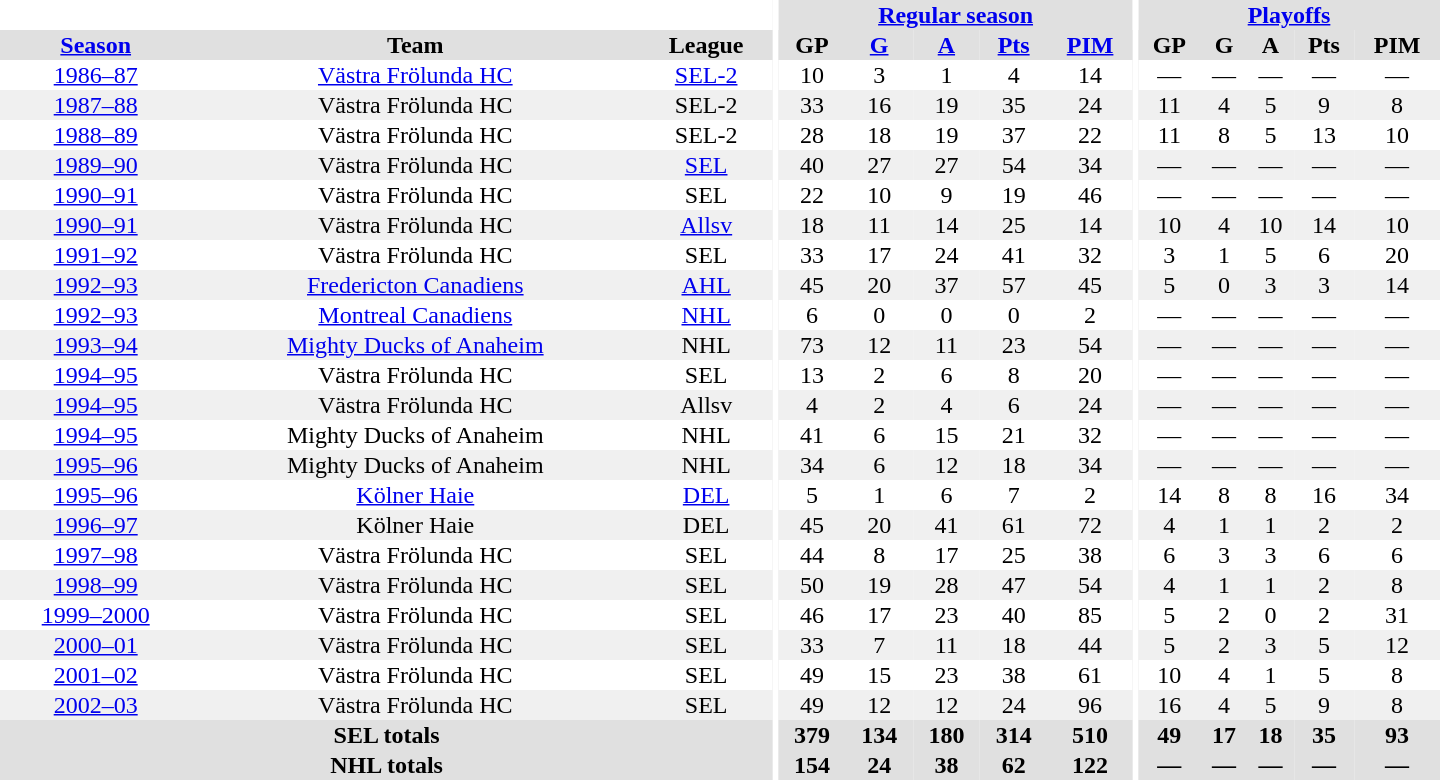<table border="0" cellpadding="1" cellspacing="0" style="text-align:center; width:60em">
<tr bgcolor="#e0e0e0">
<th colspan="3" bgcolor="#ffffff"></th>
<th rowspan="100" bgcolor="#ffffff"></th>
<th colspan="5"><a href='#'>Regular season</a></th>
<th rowspan="100" bgcolor="#ffffff"></th>
<th colspan="5"><a href='#'>Playoffs</a></th>
</tr>
<tr bgcolor="#e0e0e0">
<th><a href='#'>Season</a></th>
<th>Team</th>
<th>League</th>
<th>GP</th>
<th><a href='#'>G</a></th>
<th><a href='#'>A</a></th>
<th><a href='#'>Pts</a></th>
<th><a href='#'>PIM</a></th>
<th>GP</th>
<th>G</th>
<th>A</th>
<th>Pts</th>
<th>PIM</th>
</tr>
<tr>
<td><a href='#'>1986–87</a></td>
<td><a href='#'>Västra Frölunda HC</a></td>
<td><a href='#'>SEL-2</a></td>
<td>10</td>
<td>3</td>
<td>1</td>
<td>4</td>
<td>14</td>
<td>—</td>
<td>—</td>
<td>—</td>
<td>—</td>
<td>—</td>
</tr>
<tr bgcolor="#f0f0f0">
<td><a href='#'>1987–88</a></td>
<td>Västra Frölunda HC</td>
<td>SEL-2</td>
<td>33</td>
<td>16</td>
<td>19</td>
<td>35</td>
<td>24</td>
<td>11</td>
<td>4</td>
<td>5</td>
<td>9</td>
<td>8</td>
</tr>
<tr>
<td><a href='#'>1988–89</a></td>
<td>Västra Frölunda HC</td>
<td>SEL-2</td>
<td>28</td>
<td>18</td>
<td>19</td>
<td>37</td>
<td>22</td>
<td>11</td>
<td>8</td>
<td>5</td>
<td>13</td>
<td>10</td>
</tr>
<tr bgcolor="#f0f0f0">
<td><a href='#'>1989–90</a></td>
<td>Västra Frölunda HC</td>
<td><a href='#'>SEL</a></td>
<td>40</td>
<td>27</td>
<td>27</td>
<td>54</td>
<td>34</td>
<td>—</td>
<td>—</td>
<td>—</td>
<td>—</td>
<td>—</td>
</tr>
<tr>
<td><a href='#'>1990–91</a></td>
<td>Västra Frölunda HC</td>
<td>SEL</td>
<td>22</td>
<td>10</td>
<td>9</td>
<td>19</td>
<td>46</td>
<td>—</td>
<td>—</td>
<td>—</td>
<td>—</td>
<td>—</td>
</tr>
<tr bgcolor="#f0f0f0">
<td><a href='#'>1990–91</a></td>
<td>Västra Frölunda HC</td>
<td><a href='#'>Allsv</a></td>
<td>18</td>
<td>11</td>
<td>14</td>
<td>25</td>
<td>14</td>
<td>10</td>
<td>4</td>
<td>10</td>
<td>14</td>
<td>10</td>
</tr>
<tr>
<td><a href='#'>1991–92</a></td>
<td>Västra Frölunda HC</td>
<td>SEL</td>
<td>33</td>
<td>17</td>
<td>24</td>
<td>41</td>
<td>32</td>
<td>3</td>
<td>1</td>
<td>5</td>
<td>6</td>
<td>20</td>
</tr>
<tr bgcolor="#f0f0f0">
<td><a href='#'>1992–93</a></td>
<td><a href='#'>Fredericton Canadiens</a></td>
<td><a href='#'>AHL</a></td>
<td>45</td>
<td>20</td>
<td>37</td>
<td>57</td>
<td>45</td>
<td>5</td>
<td>0</td>
<td>3</td>
<td>3</td>
<td>14</td>
</tr>
<tr>
<td><a href='#'>1992–93</a></td>
<td><a href='#'>Montreal Canadiens</a></td>
<td><a href='#'>NHL</a></td>
<td>6</td>
<td>0</td>
<td>0</td>
<td>0</td>
<td>2</td>
<td>—</td>
<td>—</td>
<td>—</td>
<td>—</td>
<td>—</td>
</tr>
<tr bgcolor="#f0f0f0">
<td><a href='#'>1993–94</a></td>
<td><a href='#'>Mighty Ducks of Anaheim</a></td>
<td>NHL</td>
<td>73</td>
<td>12</td>
<td>11</td>
<td>23</td>
<td>54</td>
<td>—</td>
<td>—</td>
<td>—</td>
<td>—</td>
<td>—</td>
</tr>
<tr>
<td><a href='#'>1994–95</a></td>
<td>Västra Frölunda HC</td>
<td>SEL</td>
<td>13</td>
<td>2</td>
<td>6</td>
<td>8</td>
<td>20</td>
<td>—</td>
<td>—</td>
<td>—</td>
<td>—</td>
<td>—</td>
</tr>
<tr bgcolor="#f0f0f0">
<td><a href='#'>1994–95</a></td>
<td>Västra Frölunda HC</td>
<td>Allsv</td>
<td>4</td>
<td>2</td>
<td>4</td>
<td>6</td>
<td>24</td>
<td>—</td>
<td>—</td>
<td>—</td>
<td>—</td>
<td>—</td>
</tr>
<tr>
<td><a href='#'>1994–95</a></td>
<td>Mighty Ducks of Anaheim</td>
<td>NHL</td>
<td>41</td>
<td>6</td>
<td>15</td>
<td>21</td>
<td>32</td>
<td>—</td>
<td>—</td>
<td>—</td>
<td>—</td>
<td>—</td>
</tr>
<tr bgcolor="#f0f0f0">
<td><a href='#'>1995–96</a></td>
<td>Mighty Ducks of Anaheim</td>
<td>NHL</td>
<td>34</td>
<td>6</td>
<td>12</td>
<td>18</td>
<td>34</td>
<td>—</td>
<td>—</td>
<td>—</td>
<td>—</td>
<td>—</td>
</tr>
<tr>
<td><a href='#'>1995–96</a></td>
<td><a href='#'>Kölner Haie</a></td>
<td><a href='#'>DEL</a></td>
<td>5</td>
<td>1</td>
<td>6</td>
<td>7</td>
<td>2</td>
<td>14</td>
<td>8</td>
<td>8</td>
<td>16</td>
<td>34</td>
</tr>
<tr bgcolor="#f0f0f0">
<td><a href='#'>1996–97</a></td>
<td>Kölner Haie</td>
<td>DEL</td>
<td>45</td>
<td>20</td>
<td>41</td>
<td>61</td>
<td>72</td>
<td>4</td>
<td>1</td>
<td>1</td>
<td>2</td>
<td>2</td>
</tr>
<tr>
<td><a href='#'>1997–98</a></td>
<td>Västra Frölunda HC</td>
<td>SEL</td>
<td>44</td>
<td>8</td>
<td>17</td>
<td>25</td>
<td>38</td>
<td>6</td>
<td>3</td>
<td>3</td>
<td>6</td>
<td>6</td>
</tr>
<tr bgcolor="#f0f0f0">
<td><a href='#'>1998–99</a></td>
<td>Västra Frölunda HC</td>
<td>SEL</td>
<td>50</td>
<td>19</td>
<td>28</td>
<td>47</td>
<td>54</td>
<td>4</td>
<td>1</td>
<td>1</td>
<td>2</td>
<td>8</td>
</tr>
<tr>
<td><a href='#'>1999–2000</a></td>
<td>Västra Frölunda HC</td>
<td>SEL</td>
<td>46</td>
<td>17</td>
<td>23</td>
<td>40</td>
<td>85</td>
<td>5</td>
<td>2</td>
<td>0</td>
<td>2</td>
<td>31</td>
</tr>
<tr bgcolor="#f0f0f0">
<td><a href='#'>2000–01</a></td>
<td>Västra Frölunda HC</td>
<td>SEL</td>
<td>33</td>
<td>7</td>
<td>11</td>
<td>18</td>
<td>44</td>
<td>5</td>
<td>2</td>
<td>3</td>
<td>5</td>
<td>12</td>
</tr>
<tr>
<td><a href='#'>2001–02</a></td>
<td>Västra Frölunda HC</td>
<td>SEL</td>
<td>49</td>
<td>15</td>
<td>23</td>
<td>38</td>
<td>61</td>
<td>10</td>
<td>4</td>
<td>1</td>
<td>5</td>
<td>8</td>
</tr>
<tr bgcolor="#f0f0f0">
<td><a href='#'>2002–03</a></td>
<td>Västra Frölunda HC</td>
<td>SEL</td>
<td>49</td>
<td>12</td>
<td>12</td>
<td>24</td>
<td>96</td>
<td>16</td>
<td>4</td>
<td>5</td>
<td>9</td>
<td>8</td>
</tr>
<tr bgcolor="#e0e0e0">
<th colspan="3">SEL totals</th>
<th>379</th>
<th>134</th>
<th>180</th>
<th>314</th>
<th>510</th>
<th>49</th>
<th>17</th>
<th>18</th>
<th>35</th>
<th>93</th>
</tr>
<tr bgcolor="#e0e0e0">
<th colspan="3">NHL totals</th>
<th>154</th>
<th>24</th>
<th>38</th>
<th>62</th>
<th>122</th>
<th>—</th>
<th>—</th>
<th>—</th>
<th>—</th>
<th>—</th>
</tr>
</table>
